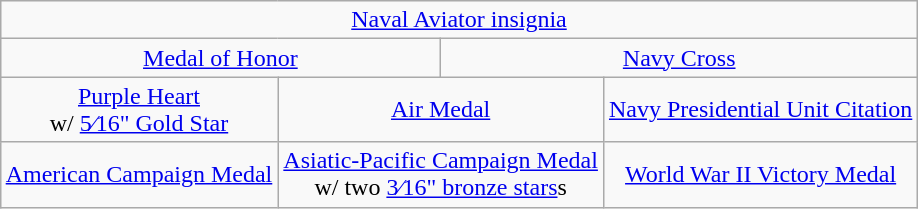<table class="wikitable" style="margin:1em auto; text-align:center;">
<tr>
<td colspan="5" style="text-align:center;"><a href='#'>Naval Aviator insignia</a></td>
</tr>
<tr>
<td colspan="3"><a href='#'>Medal of Honor</a></td>
<td colspan="3"><a href='#'>Navy Cross</a></td>
</tr>
<tr>
<td colspan="2"><a href='#'>Purple Heart</a><br>w/ <a href='#'>5⁄16" Gold Star</a></td>
<td colspan="2"><a href='#'>Air Medal</a></td>
<td colspan="2"><a href='#'>Navy Presidential Unit Citation</a></td>
</tr>
<tr>
<td colspan="2"><a href='#'>American Campaign Medal</a></td>
<td colspan="2"><a href='#'>Asiatic-Pacific Campaign Medal</a><br>w/ two <a href='#'>3⁄16" bronze stars</a>s</td>
<td colspan="2"><a href='#'>World War II Victory Medal</a></td>
</tr>
</table>
